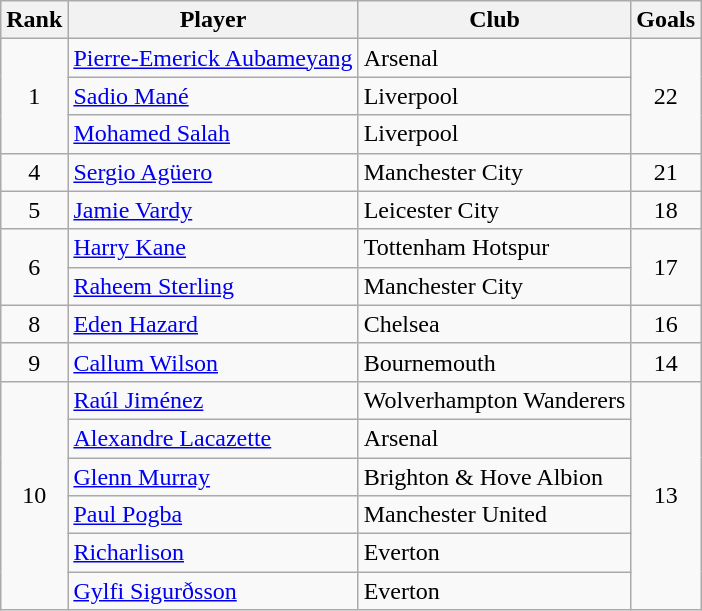<table class="wikitable" style="text-align:center">
<tr>
<th>Rank</th>
<th>Player</th>
<th>Club</th>
<th>Goals</th>
</tr>
<tr>
<td rowspan=3>1</td>
<td align="left"> <a href='#'>Pierre-Emerick Aubameyang</a></td>
<td align="left">Arsenal</td>
<td rowspan=3>22</td>
</tr>
<tr>
<td align="left"> <a href='#'>Sadio Mané</a></td>
<td align="left">Liverpool</td>
</tr>
<tr>
<td align="left"> <a href='#'>Mohamed Salah</a></td>
<td align="left">Liverpool</td>
</tr>
<tr>
<td>4</td>
<td align="left"> <a href='#'>Sergio Agüero</a></td>
<td align="left">Manchester City</td>
<td>21</td>
</tr>
<tr>
<td>5</td>
<td align="left"> <a href='#'>Jamie Vardy</a></td>
<td align="left">Leicester City</td>
<td>18</td>
</tr>
<tr>
<td rowspan=2>6</td>
<td align="left"> <a href='#'>Harry Kane</a></td>
<td align="left">Tottenham Hotspur</td>
<td rowspan=2>17</td>
</tr>
<tr>
<td align="left"> <a href='#'>Raheem Sterling</a></td>
<td align="left">Manchester City</td>
</tr>
<tr>
<td>8</td>
<td align="left"> <a href='#'>Eden Hazard</a></td>
<td align="left">Chelsea</td>
<td>16</td>
</tr>
<tr>
<td>9</td>
<td align="left"> <a href='#'>Callum Wilson</a></td>
<td align="left">Bournemouth</td>
<td>14</td>
</tr>
<tr>
<td rowspan=6>10</td>
<td align="left"> <a href='#'>Raúl Jiménez</a></td>
<td align="left">Wolverhampton Wanderers</td>
<td rowspan=6>13</td>
</tr>
<tr>
<td align="left"> <a href='#'>Alexandre Lacazette</a></td>
<td align="left">Arsenal</td>
</tr>
<tr>
<td align="left"> <a href='#'>Glenn Murray</a></td>
<td align="left">Brighton & Hove Albion</td>
</tr>
<tr>
<td align="left"> <a href='#'>Paul Pogba</a></td>
<td align="left">Manchester United</td>
</tr>
<tr>
<td align="left"> <a href='#'>Richarlison</a></td>
<td align="left">Everton</td>
</tr>
<tr>
<td align="left"> <a href='#'>Gylfi Sigurðsson</a></td>
<td align="left">Everton</td>
</tr>
</table>
